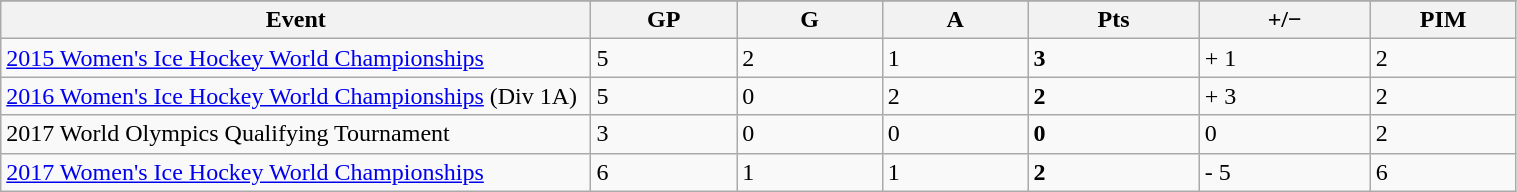<table class="wikitable" width="80%">
<tr align="center"  style="background:black;color:yellow;">
</tr>
<tr>
<th style="width:225px;">Event</th>
<th style="width:50px;">GP</th>
<th style="width:50px;">G</th>
<th style="width:50px;">A</th>
<th style="width:60px;">Pts</th>
<th style="width:60px;">+/−</th>
<th style="width:50px;">PIM</th>
</tr>
<tr>
<td style="text-align:left;"><a href='#'>2015 Women's Ice Hockey World Championships</a></td>
<td>5</td>
<td>2</td>
<td>1</td>
<td><strong>3</strong></td>
<td>+ 1</td>
<td>2</td>
</tr>
<tr>
<td style="text-align:left;"><a href='#'>2016 Women's Ice Hockey World Championships</a> (Div 1A)</td>
<td>5</td>
<td>0</td>
<td>2</td>
<td><strong>2</strong></td>
<td>+ 3</td>
<td>2</td>
</tr>
<tr>
<td style="text-align:left;">2017 World Olympics Qualifying Tournament</td>
<td>3</td>
<td>0</td>
<td>0</td>
<td><strong>0</strong></td>
<td>0</td>
<td>2</td>
</tr>
<tr>
<td style="text-align:left;"><a href='#'>2017 Women's Ice Hockey World Championships</a></td>
<td>6</td>
<td>1</td>
<td>1</td>
<td><strong>2</strong></td>
<td>- 5</td>
<td>6</td>
</tr>
</table>
